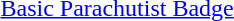<table>
<tr>
<td colspan=2></td>
<td><a href='#'>Basic Parachutist Badge</a></td>
</tr>
</table>
